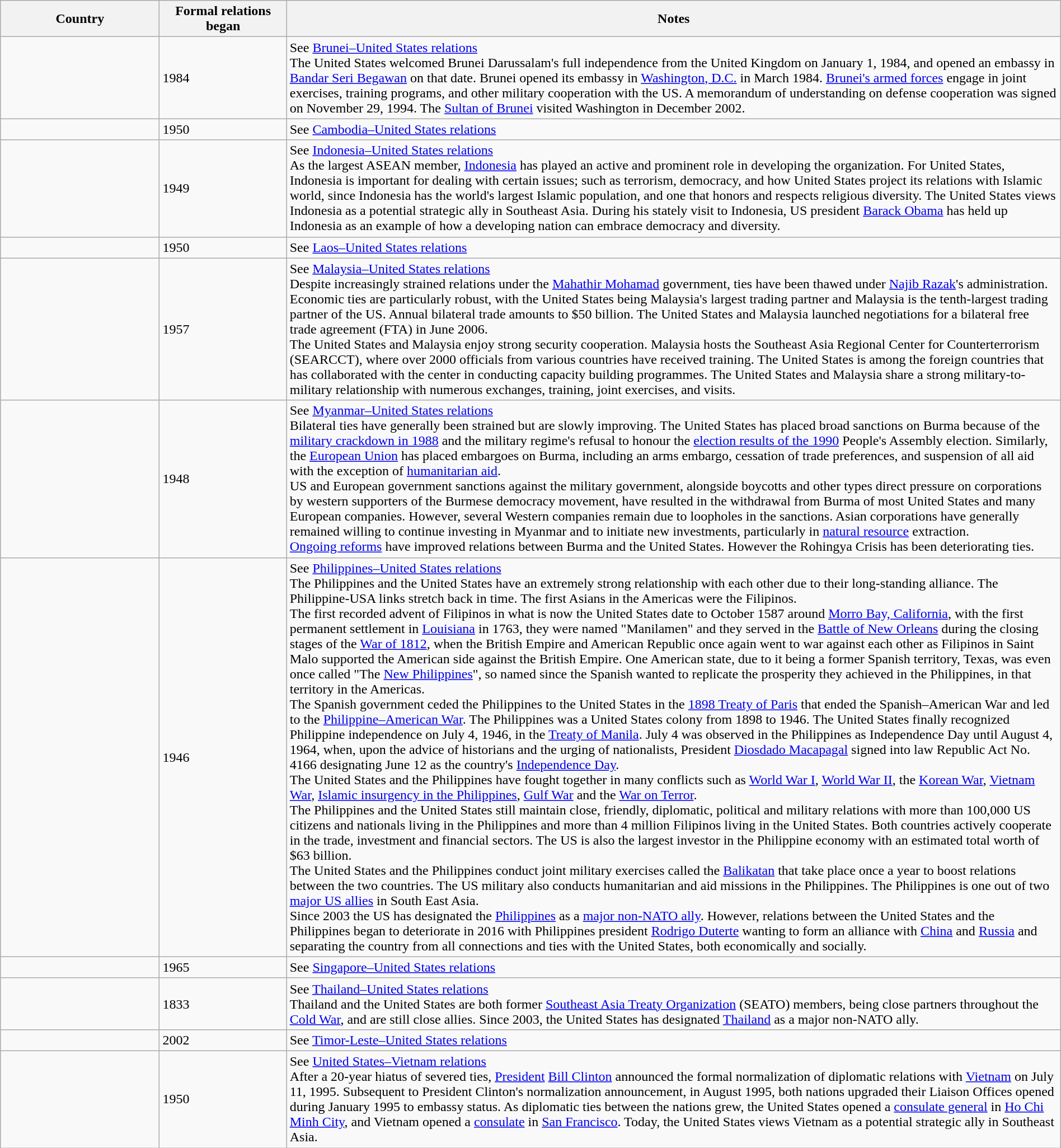<table class="wikitable sortable" border="1" style="width:100%; margin:auto;">
<tr>
<th width="15%">Country</th>
<th width="12%">Formal relations began</th>
<th>Notes</th>
</tr>
<tr -valign="top">
<td></td>
<td>1984</td>
<td>See <a href='#'>Brunei–United States relations</a><br>The United States welcomed Brunei Darussalam's full independence from the United Kingdom on January 1, 1984, and opened an embassy in <a href='#'>Bandar Seri Begawan</a> on that date. Brunei opened its embassy in <a href='#'>Washington, D.C.</a> in March 1984. <a href='#'>Brunei's armed forces</a> engage in joint exercises, training programs, and other military cooperation with the US. A memorandum of understanding on defense cooperation was signed on November 29, 1994. The <a href='#'>Sultan of Brunei</a> visited Washington in December 2002.</td>
</tr>
<tr -valign="top">
<td></td>
<td>1950</td>
<td>See <a href='#'>Cambodia–United States relations</a></td>
</tr>
<tr -valign="top">
<td></td>
<td>1949</td>
<td>See <a href='#'>Indonesia–United States relations</a><br>As the largest ASEAN member, <a href='#'>Indonesia</a> has played an active and prominent role in developing the organization. For United States, Indonesia is important for dealing with certain issues; such as terrorism, democracy, and how United States project its relations with Islamic world, since Indonesia has the world's largest Islamic population, and one that honors and respects religious diversity. The United States views Indonesia as a potential strategic ally in Southeast Asia. During his stately visit to Indonesia, US president <a href='#'>Barack Obama</a> has held up Indonesia as an example of how a developing nation can embrace democracy and diversity.</td>
</tr>
<tr -valign="top">
<td></td>
<td>1950</td>
<td>See <a href='#'>Laos–United States relations</a></td>
</tr>
<tr -valign="top">
<td></td>
<td>1957</td>
<td>See <a href='#'>Malaysia–United States relations</a><br>Despite increasingly strained relations under the <a href='#'>Mahathir Mohamad</a> government, ties have been thawed under <a href='#'>Najib Razak</a>'s administration. Economic ties are particularly robust, with the United States being Malaysia's largest trading partner and Malaysia is the tenth-largest trading partner of the US. Annual bilateral trade amounts to $50 billion. The United States and Malaysia launched negotiations for a bilateral free trade agreement (FTA) in June 2006.<br>The United States and Malaysia enjoy strong security cooperation. Malaysia hosts the Southeast Asia Regional Center for Counterterrorism (SEARCCT), where over 2000 officials from various countries have received training. The United States is among the foreign countries that has collaborated with the center in conducting capacity building programmes. The United States and Malaysia share a strong military-to-military relationship with numerous exchanges, training, joint exercises, and visits.</td>
</tr>
<tr -valign="top">
<td></td>
<td>1948</td>
<td>See <a href='#'>Myanmar–United States relations</a><br>Bilateral ties have generally been strained but are slowly improving. The United States has placed broad sanctions on Burma because of the <a href='#'>military crackdown in 1988</a> and the military regime's refusal to honour the <a href='#'>election results of the 1990</a> People's Assembly election. Similarly, the <a href='#'>European Union</a> has placed embargoes on Burma, including an arms embargo, cessation of trade preferences, and suspension of all aid with the exception of <a href='#'>humanitarian aid</a>.<br>US and European government sanctions against the military government, alongside boycotts and other types direct pressure on corporations by western supporters of the Burmese democracy movement, have resulted in the withdrawal from Burma of most United States and many European companies. However, several Western companies remain due to loopholes in the sanctions. Asian corporations have generally remained willing to continue investing in Myanmar and to initiate new investments, particularly in <a href='#'>natural resource</a> extraction.<br><a href='#'>Ongoing reforms</a> have improved relations between Burma and the United States. However the Rohingya Crisis has been deteriorating ties.</td>
</tr>
<tr -valign="top">
<td></td>
<td>1946</td>
<td>See <a href='#'>Philippines–United States relations</a><br>
The Philippines and the United States have an extremely strong relationship with each other due to their long-standing alliance. The Philippine-USA links stretch back in time. The first Asians in the Americas were the Filipinos.<br>The first recorded advent of Filipinos in what is now the United States date to October 1587 around <a href='#'>Morro Bay, California</a>, with the first permanent settlement in <a href='#'>Louisiana</a> in 1763, they were named "Manilamen" and they served in the <a href='#'>Battle of New Orleans</a> during the closing stages of the <a href='#'>War of 1812</a>, when the British Empire and American Republic once again went to war against each other as Filipinos in Saint Malo supported the American side against the British Empire. One American state, due to it being a former Spanish territory, Texas, was even once called "The <a href='#'>New Philippines</a>", so named since the Spanish wanted to replicate the prosperity they achieved in the Philippines, in that territory in the Americas.<br>The Spanish government ceded the Philippines to the United States in the <a href='#'>1898 Treaty of Paris</a> that ended the Spanish–American War and led to the <a href='#'>Philippine–American War</a>. The Philippines was a United States colony from 1898 to 1946. The United States finally recognized Philippine independence on July 4, 1946, in the <a href='#'>Treaty of Manila</a>. July 4 was observed in the Philippines as Independence Day until August 4, 1964, when, upon the advice of historians and the urging of nationalists, President <a href='#'>Diosdado Macapagal</a> signed into law Republic Act No. 4166 designating June 12 as the country's <a href='#'>Independence Day</a>.<br>The United States and the Philippines have fought together in many conflicts such as <a href='#'>World War I</a>, <a href='#'>World War II</a>, the <a href='#'>Korean War</a>, <a href='#'>Vietnam War</a>, <a href='#'>Islamic insurgency in the Philippines</a>, <a href='#'>Gulf War</a> and the <a href='#'>War on Terror</a>.<br>The Philippines and the United States still maintain close, friendly, diplomatic, political and military relations with more than 100,000 US citizens and nationals living in the Philippines and more than 4 million Filipinos living in the United States. Both countries actively cooperate in the trade, investment and financial sectors. The US is also the largest investor in the Philippine economy with an estimated total worth of $63 billion.<br>The United States and the Philippines conduct joint military exercises called the <a href='#'>Balikatan</a> that take place once a year to boost relations between the two countries. The US military also conducts humanitarian and aid missions in the Philippines. The Philippines is one out of two <a href='#'>major US allies</a> in South East Asia.<br>Since 2003 the US has designated the <a href='#'>Philippines</a> as a <a href='#'>major non-NATO ally</a>. However, relations between the United States and the Philippines began to deteriorate in 2016 with Philippines president <a href='#'>Rodrigo Duterte</a> wanting to form an alliance with <a href='#'>China</a> and <a href='#'>Russia</a> and separating the country from all connections and ties with the United States, both economically and socially.</td>
</tr>
<tr -valign="top">
<td></td>
<td>1965</td>
<td>See <a href='#'>Singapore–United States relations</a></td>
</tr>
<tr -valign="top">
<td></td>
<td>1833</td>
<td>See <a href='#'>Thailand–United States relations</a><br>Thailand and the United States are both former <a href='#'>Southeast Asia Treaty Organization</a> (SEATO) members, being close partners throughout the <a href='#'>Cold War</a>, and are still close allies. Since 2003, the United States has designated <a href='#'>Thailand</a> as a major non-NATO ally.</td>
</tr>
<tr -valign="top">
<td></td>
<td>2002</td>
<td>See <a href='#'>Timor-Leste–United States relations</a></td>
</tr>
<tr -valign="top">
<td></td>
<td>1950</td>
<td>See <a href='#'>United States–Vietnam relations</a><br>
After a 20-year hiatus of severed ties, <a href='#'>President</a> <a href='#'>Bill Clinton</a> announced the formal normalization of diplomatic relations with <a href='#'>Vietnam</a> on July 11, 1995. Subsequent to President Clinton's normalization announcement, in August 1995, both nations upgraded their Liaison Offices opened during January 1995 to embassy status. As diplomatic ties between the nations grew, the United States opened a <a href='#'>consulate general</a> in <a href='#'>Ho Chi Minh City</a>, and Vietnam opened a <a href='#'>consulate</a> in <a href='#'>San Francisco</a>. Today, the United States views Vietnam as a potential strategic ally in Southeast Asia.</td>
</tr>
</table>
